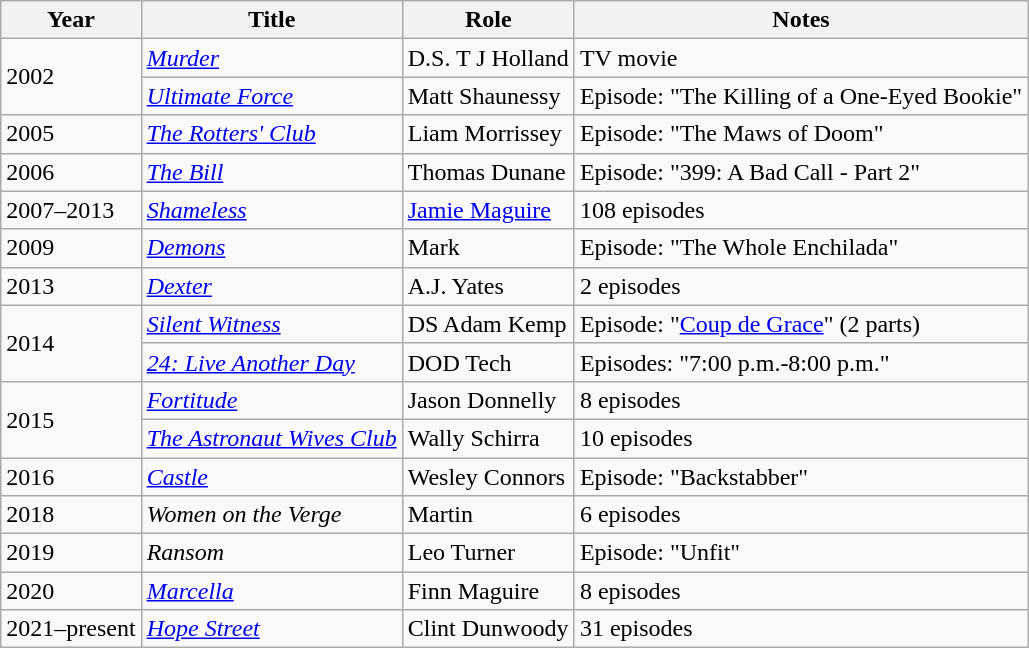<table class="wikitable sortable">
<tr>
<th>Year</th>
<th>Title</th>
<th>Role</th>
<th>Notes</th>
</tr>
<tr>
<td rowspan="2">2002</td>
<td><em><a href='#'>Murder</a></em></td>
<td>D.S. T J Holland</td>
<td>TV movie</td>
</tr>
<tr>
<td><em><a href='#'>Ultimate Force</a></em></td>
<td>Matt Shaunessy</td>
<td>Episode: "The Killing of a One-Eyed Bookie"</td>
</tr>
<tr>
<td>2005</td>
<td><em><a href='#'>The Rotters' Club</a></em></td>
<td>Liam Morrissey</td>
<td>Episode: "The Maws of Doom"</td>
</tr>
<tr>
<td>2006</td>
<td><em><a href='#'>The Bill</a></em></td>
<td>Thomas Dunane</td>
<td>Episode: "399: A Bad Call - Part 2"</td>
</tr>
<tr>
<td>2007–2013</td>
<td><em><a href='#'>Shameless</a></em></td>
<td><a href='#'>Jamie Maguire</a></td>
<td>108 episodes</td>
</tr>
<tr>
<td>2009</td>
<td><em><a href='#'>Demons</a></em></td>
<td>Mark</td>
<td>Episode: "The Whole Enchilada"</td>
</tr>
<tr>
<td>2013</td>
<td><em><a href='#'>Dexter</a></em></td>
<td>A.J. Yates</td>
<td>2 episodes</td>
</tr>
<tr>
<td rowspan="2">2014</td>
<td><em><a href='#'>Silent Witness</a></em></td>
<td>DS Adam Kemp</td>
<td>Episode: "<a href='#'>Coup de Grace</a>" (2 parts)</td>
</tr>
<tr>
<td><em><a href='#'>24: Live Another Day</a></em></td>
<td>DOD Tech</td>
<td>Episodes: "7:00 p.m.-8:00 p.m."</td>
</tr>
<tr>
<td rowspan="2">2015</td>
<td><em><a href='#'>Fortitude</a></em></td>
<td>Jason Donnelly</td>
<td>8 episodes</td>
</tr>
<tr>
<td><em><a href='#'>The Astronaut Wives Club</a></em></td>
<td>Wally Schirra</td>
<td>10 episodes</td>
</tr>
<tr>
<td>2016</td>
<td><em><a href='#'>Castle</a></em></td>
<td>Wesley Connors</td>
<td>Episode: "Backstabber"</td>
</tr>
<tr>
<td>2018</td>
<td><em>Women on the Verge</em></td>
<td>Martin</td>
<td>6 episodes</td>
</tr>
<tr>
<td>2019</td>
<td><em>Ransom</em></td>
<td>Leo Turner</td>
<td>Episode: "Unfit"</td>
</tr>
<tr>
<td>2020</td>
<td><em><a href='#'>Marcella</a></em></td>
<td>Finn Maguire</td>
<td>8 episodes</td>
</tr>
<tr>
<td>2021–present</td>
<td><em><a href='#'>Hope Street</a></em></td>
<td>Clint Dunwoody</td>
<td>31 episodes</td>
</tr>
</table>
